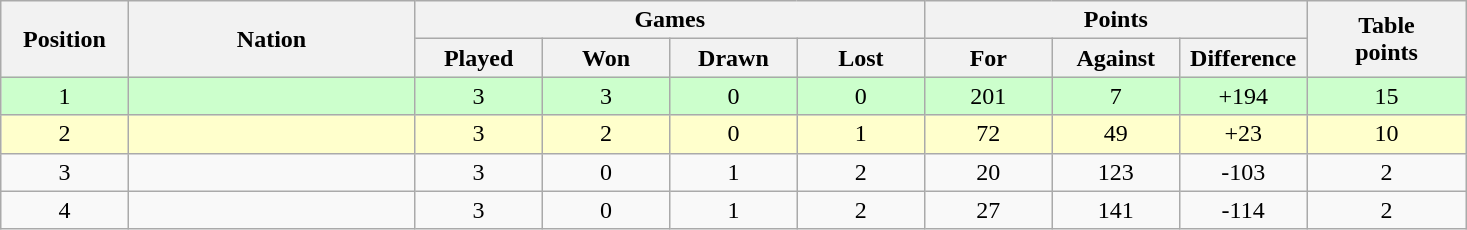<table class="wikitable" style="text-align: center;">
<tr>
<th rowspan=2 width="8%">Position</th>
<th rowspan=2 width="18%">Nation</th>
<th colspan=4 width="32%">Games</th>
<th colspan=3 width="24%">Points</th>
<th rowspan=2 width="10%">Table<br>points</th>
</tr>
<tr>
<th width="8%">Played</th>
<th width="8%">Won</th>
<th width="8%">Drawn</th>
<th width="8%">Lost</th>
<th width="8%">For</th>
<th width="8%">Against</th>
<th width="8%">Difference</th>
</tr>
<tr bgcolor=#ccffcc>
<td>1</td>
<td align=left></td>
<td>3</td>
<td>3</td>
<td>0</td>
<td>0</td>
<td>201</td>
<td>7</td>
<td>+194</td>
<td>15</td>
</tr>
<tr bgcolor="#ffffcc">
<td>2</td>
<td align=left></td>
<td>3</td>
<td>2</td>
<td>0</td>
<td>1</td>
<td>72</td>
<td>49</td>
<td>+23</td>
<td>10</td>
</tr>
<tr>
<td>3</td>
<td align=left></td>
<td>3</td>
<td>0</td>
<td>1</td>
<td>2</td>
<td>20</td>
<td>123</td>
<td>-103</td>
<td>2</td>
</tr>
<tr>
<td>4</td>
<td align=left></td>
<td>3</td>
<td>0</td>
<td>1</td>
<td>2</td>
<td>27</td>
<td>141</td>
<td>-114</td>
<td>2</td>
</tr>
</table>
